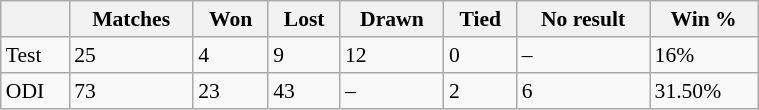<table class="wikitable" style="float: right; margin-left: 1em; width: 40%; font-size: 90%;">
<tr>
<th> </th>
<th>Matches</th>
<th>Won</th>
<th>Lost</th>
<th>Drawn</th>
<th>Tied</th>
<th>No result</th>
<th>Win %</th>
</tr>
<tr>
<td>Test</td>
<td>25</td>
<td>4</td>
<td>9</td>
<td>12</td>
<td>0</td>
<td>–</td>
<td>16%</td>
</tr>
<tr>
<td>ODI</td>
<td>73</td>
<td>23</td>
<td>43</td>
<td>–</td>
<td>2</td>
<td>6</td>
<td>31.50%</td>
</tr>
</table>
